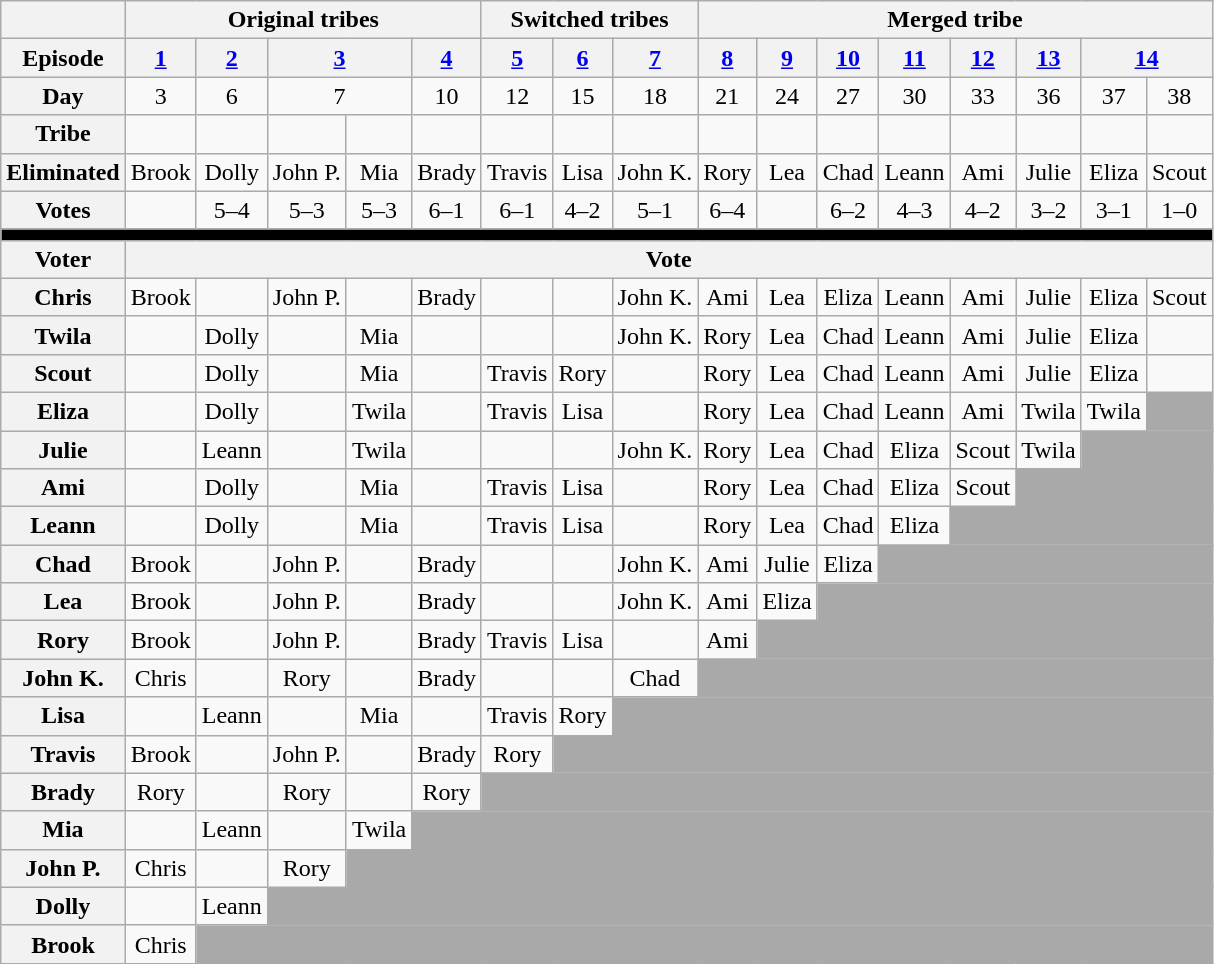<table class="wikitable" style="text-align:center; font-size:100%">
<tr>
<th></th>
<th colspan=5>Original tribes</th>
<th colspan=3>Switched tribes</th>
<th colspan=8>Merged tribe</th>
</tr>
<tr>
<th>Episode</th>
<th><a href='#'>1</a></th>
<th><a href='#'>2</a></th>
<th colspan=2><a href='#'>3</a></th>
<th><a href='#'>4</a></th>
<th><a href='#'>5</a></th>
<th><a href='#'>6</a></th>
<th><a href='#'>7</a></th>
<th><a href='#'>8</a></th>
<th><a href='#'>9</a></th>
<th><a href='#'>10</a></th>
<th><a href='#'>11</a></th>
<th><a href='#'>12</a></th>
<th><a href='#'>13</a></th>
<th colspan=2><a href='#'>14</a></th>
</tr>
<tr>
<th>Day</th>
<td>3</td>
<td>6</td>
<td colspan="2">7</td>
<td>10</td>
<td>12</td>
<td>15</td>
<td>18</td>
<td>21</td>
<td>24</td>
<td>27</td>
<td>30</td>
<td>33</td>
<td>36</td>
<td>37</td>
<td>38</td>
</tr>
<tr>
<th>Tribe</th>
<td></td>
<td></td>
<td></td>
<td></td>
<td></td>
<td></td>
<td></td>
<td></td>
<td></td>
<td></td>
<td></td>
<td></td>
<td></td>
<td></td>
<td></td>
<td></td>
</tr>
<tr>
<th>Eliminated</th>
<td>Brook</td>
<td>Dolly</td>
<td>John P.</td>
<td>Mia</td>
<td>Brady</td>
<td>Travis</td>
<td>Lisa</td>
<td>John K.</td>
<td>Rory</td>
<td>Lea</td>
<td>Chad</td>
<td>Leann</td>
<td>Ami</td>
<td>Julie</td>
<td>Eliza</td>
<td>Scout</td>
</tr>
<tr>
<th>Votes</th>
<td></td>
<td>5–4</td>
<td>5–3</td>
<td>5–3</td>
<td>6–1</td>
<td>6–1</td>
<td>4–2</td>
<td>5–1</td>
<td>6–4</td>
<td></td>
<td>6–2</td>
<td>4–3</td>
<td>4–2</td>
<td>3–2</td>
<td>3–1</td>
<td>1–0</td>
</tr>
<tr>
<td colspan=19 bgcolor=black></td>
</tr>
<tr>
<th>Voter</th>
<th colspan=16>Vote</th>
</tr>
<tr>
<th>Chris</th>
<td>Brook</td>
<td></td>
<td>John P.</td>
<td></td>
<td>Brady</td>
<td></td>
<td></td>
<td>John K.</td>
<td>Ami</td>
<td>Lea</td>
<td>Eliza</td>
<td>Leann</td>
<td>Ami</td>
<td>Julie</td>
<td>Eliza</td>
<td>Scout</td>
</tr>
<tr>
<th>Twila</th>
<td></td>
<td>Dolly</td>
<td></td>
<td>Mia</td>
<td></td>
<td></td>
<td></td>
<td>John K.</td>
<td>Rory</td>
<td>Lea</td>
<td>Chad</td>
<td>Leann</td>
<td>Ami</td>
<td>Julie</td>
<td>Eliza</td>
<td></td>
</tr>
<tr>
<th>Scout</th>
<td></td>
<td>Dolly</td>
<td></td>
<td>Mia</td>
<td></td>
<td>Travis</td>
<td>Rory</td>
<td></td>
<td>Rory</td>
<td>Lea</td>
<td>Chad</td>
<td>Leann</td>
<td>Ami</td>
<td>Julie</td>
<td>Eliza</td>
<td></td>
</tr>
<tr>
<th>Eliza</th>
<td></td>
<td>Dolly</td>
<td></td>
<td>Twila</td>
<td></td>
<td>Travis</td>
<td>Lisa</td>
<td></td>
<td>Rory</td>
<td>Lea</td>
<td>Chad</td>
<td>Leann</td>
<td>Ami</td>
<td>Twila</td>
<td>Twila</td>
<td style="background:darkgrey;"></td>
</tr>
<tr>
<th>Julie</th>
<td></td>
<td>Leann</td>
<td></td>
<td>Twila</td>
<td></td>
<td></td>
<td></td>
<td>John K.</td>
<td>Rory</td>
<td>Lea</td>
<td>Chad</td>
<td>Eliza</td>
<td>Scout</td>
<td>Twila</td>
<td style="background:darkgrey;" colspan="2"></td>
</tr>
<tr>
<th>Ami</th>
<td></td>
<td>Dolly</td>
<td></td>
<td>Mia</td>
<td></td>
<td>Travis</td>
<td>Lisa</td>
<td></td>
<td>Rory</td>
<td>Lea</td>
<td>Chad</td>
<td>Eliza</td>
<td>Scout</td>
<td style="background:darkgrey;" colspan="3"></td>
</tr>
<tr>
<th>Leann</th>
<td></td>
<td>Dolly</td>
<td></td>
<td>Mia</td>
<td></td>
<td>Travis</td>
<td>Lisa</td>
<td></td>
<td>Rory</td>
<td>Lea</td>
<td>Chad</td>
<td>Eliza</td>
<td style="background:darkgrey;" colspan="4"></td>
</tr>
<tr>
<th>Chad</th>
<td>Brook</td>
<td></td>
<td>John P.</td>
<td></td>
<td>Brady</td>
<td></td>
<td></td>
<td>John K.</td>
<td>Ami</td>
<td>Julie</td>
<td>Eliza</td>
<td style="background:darkgrey;" colspan="5"></td>
</tr>
<tr>
<th>Lea</th>
<td>Brook</td>
<td></td>
<td>John P.</td>
<td></td>
<td>Brady</td>
<td></td>
<td></td>
<td>John K.</td>
<td>Ami</td>
<td>Eliza</td>
<td style="background:darkgrey;" colspan="6"></td>
</tr>
<tr>
<th>Rory</th>
<td>Brook</td>
<td></td>
<td>John P.</td>
<td></td>
<td>Brady</td>
<td>Travis</td>
<td>Lisa</td>
<td></td>
<td>Ami</td>
<td style="background:darkgrey;" colspan="7"></td>
</tr>
<tr>
<th>John K.</th>
<td>Chris</td>
<td></td>
<td>Rory</td>
<td></td>
<td>Brady</td>
<td></td>
<td></td>
<td>Chad</td>
<td style="background:darkgrey;" colspan="8"></td>
</tr>
<tr>
<th>Lisa</th>
<td></td>
<td>Leann</td>
<td></td>
<td>Mia</td>
<td></td>
<td>Travis</td>
<td>Rory</td>
<td style="background:darkgrey;" colspan="9"></td>
</tr>
<tr>
<th>Travis</th>
<td>Brook</td>
<td></td>
<td>John P.</td>
<td></td>
<td>Brady</td>
<td>Rory</td>
<td style="background:darkgrey;" colspan="10"></td>
</tr>
<tr>
<th>Brady</th>
<td>Rory</td>
<td></td>
<td>Rory</td>
<td></td>
<td>Rory</td>
<td style="background:darkgrey;" colspan="11"></td>
</tr>
<tr>
<th>Mia</th>
<td></td>
<td>Leann</td>
<td></td>
<td>Twila</td>
<td style="background:darkgrey;" colspan="12"></td>
</tr>
<tr>
<th>John P.</th>
<td>Chris</td>
<td></td>
<td>Rory</td>
<td style="background:darkgrey;" colspan="13"></td>
</tr>
<tr>
<th>Dolly</th>
<td></td>
<td>Leann</td>
<td style="background:darkgrey;" colspan="14"></td>
</tr>
<tr>
<th>Brook</th>
<td>Chris</td>
<td style="background:darkgrey;" colspan="15"></td>
</tr>
</table>
